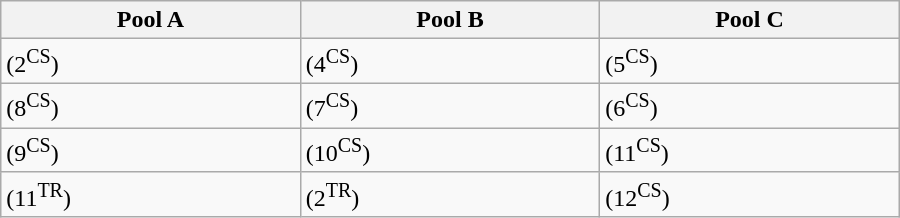<table class="wikitable" width=600>
<tr>
<th width=33%>Pool A</th>
<th width=33%>Pool B</th>
<th width=33%>Pool C</th>
</tr>
<tr>
<td> (2<sup>CS</sup>)</td>
<td> (4<sup>CS</sup>)</td>
<td> (5<sup>CS</sup>)</td>
</tr>
<tr>
<td> (8<sup>CS</sup>)</td>
<td> (7<sup>CS</sup>)</td>
<td> (6<sup>CS</sup>)</td>
</tr>
<tr>
<td> (9<sup>CS</sup>)</td>
<td> (10<sup>CS</sup>)</td>
<td> (11<sup>CS</sup>)</td>
</tr>
<tr>
<td> (11<sup>TR</sup>)</td>
<td> (2<sup>TR</sup>)</td>
<td> (12<sup>CS</sup>)</td>
</tr>
</table>
